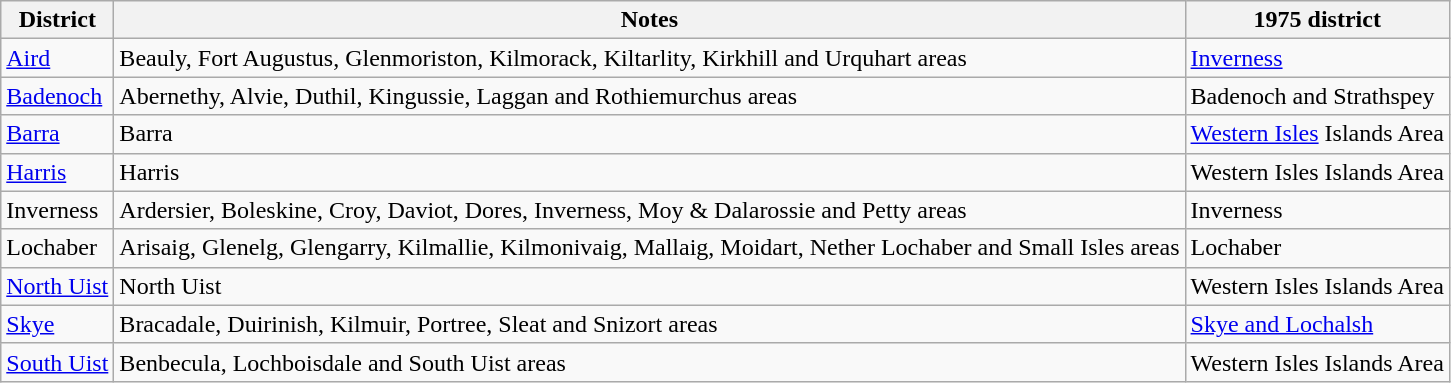<table class="wikitable">
<tr>
<th>District</th>
<th>Notes</th>
<th>1975 district</th>
</tr>
<tr>
<td><a href='#'>Aird</a></td>
<td>Beauly, Fort Augustus, Glenmoriston, Kilmorack, Kiltarlity, Kirkhill and Urquhart areas</td>
<td><a href='#'>Inverness</a></td>
</tr>
<tr>
<td><a href='#'>Badenoch</a></td>
<td>Abernethy, Alvie, Duthil, Kingussie, Laggan and Rothiemurchus areas</td>
<td>Badenoch and Strathspey</td>
</tr>
<tr>
<td><a href='#'>Barra</a></td>
<td>Barra</td>
<td><a href='#'>Western Isles</a> Islands Area</td>
</tr>
<tr>
<td><a href='#'>Harris</a></td>
<td>Harris</td>
<td>Western Isles Islands Area</td>
</tr>
<tr>
<td>Inverness</td>
<td>Ardersier, Boleskine, Croy, Daviot, Dores, Inverness, Moy & Dalarossie and Petty areas</td>
<td>Inverness</td>
</tr>
<tr>
<td>Lochaber</td>
<td>Arisaig, Glenelg, Glengarry, Kilmallie, Kilmonivaig, Mallaig, Moidart, Nether Lochaber and Small Isles areas</td>
<td>Lochaber</td>
</tr>
<tr>
<td><a href='#'>North Uist</a></td>
<td>North Uist</td>
<td>Western Isles Islands Area</td>
</tr>
<tr>
<td><a href='#'>Skye</a></td>
<td>Bracadale, Duirinish, Kilmuir, Portree, Sleat and Snizort areas</td>
<td><a href='#'>Skye and Lochalsh</a></td>
</tr>
<tr>
<td><a href='#'>South Uist</a></td>
<td>Benbecula, Lochboisdale and South Uist areas</td>
<td>Western Isles Islands Area</td>
</tr>
</table>
